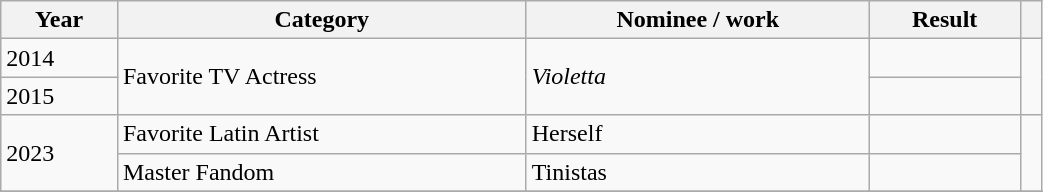<table class="wikitable" style="width:55%;">
<tr>
<th>Year</th>
<th>Category</th>
<th>Nominee / work</th>
<th>Result</th>
<th></th>
</tr>
<tr>
<td>2014</td>
<td rowspan="2">Favorite TV Actress</td>
<td rowspan="2"><em>Violetta</em></td>
<td></td>
<td rowspan="2" style="text-align:center;"></td>
</tr>
<tr>
<td>2015</td>
<td></td>
</tr>
<tr>
<td rowspan="2">2023</td>
<td>Favorite Latin Artist</td>
<td>Herself</td>
<td></td>
<td rowspan="2" style="text-align:center;"></td>
</tr>
<tr>
<td>Master Fandom</td>
<td>Tinistas</td>
<td></td>
</tr>
<tr>
</tr>
</table>
